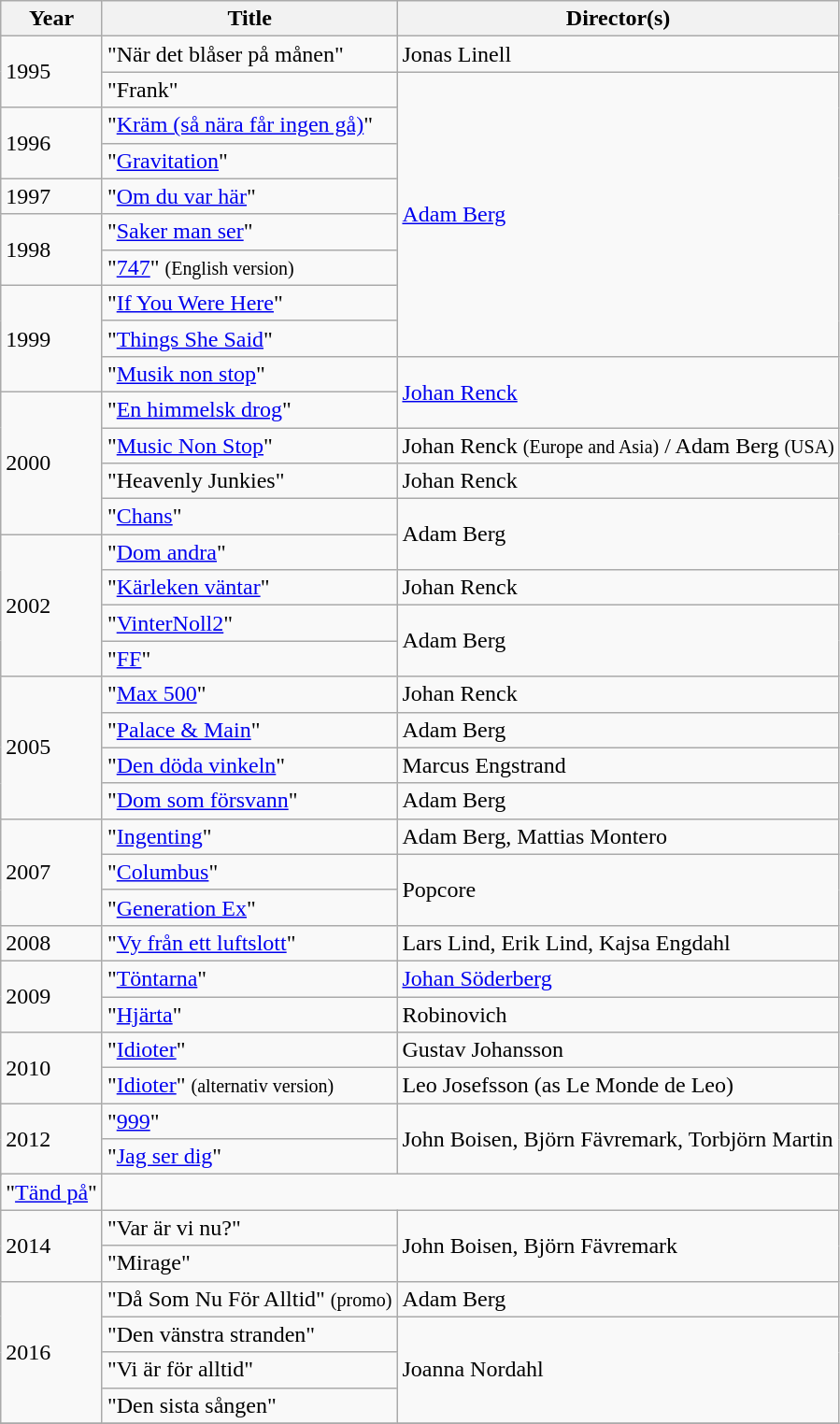<table class="wikitable">
<tr>
<th>Year</th>
<th>Title</th>
<th>Director(s)</th>
</tr>
<tr>
<td rowspan="2">1995</td>
<td>"När det blåser på månen"</td>
<td>Jonas Linell</td>
</tr>
<tr>
<td>"Frank"</td>
<td rowspan="8"><a href='#'>Adam Berg</a></td>
</tr>
<tr>
<td rowspan="2">1996</td>
<td>"<a href='#'>Kräm (så nära får ingen gå)</a>"</td>
</tr>
<tr>
<td>"<a href='#'>Gravitation</a>"</td>
</tr>
<tr>
<td>1997</td>
<td>"<a href='#'>Om du var här</a>"</td>
</tr>
<tr>
<td rowspan="2">1998</td>
<td>"<a href='#'>Saker man ser</a>"</td>
</tr>
<tr>
<td>"<a href='#'>747</a>" <small>(English version)</small></td>
</tr>
<tr>
<td rowspan="3">1999</td>
<td>"<a href='#'>If You Were Here</a>"</td>
</tr>
<tr>
<td>"<a href='#'>Things She Said</a>"</td>
</tr>
<tr>
<td>"<a href='#'>Musik non stop</a>"</td>
<td rowspan="2"><a href='#'>Johan Renck</a></td>
</tr>
<tr>
<td rowspan="4">2000</td>
<td>"<a href='#'>En himmelsk drog</a>"</td>
</tr>
<tr>
<td>"<a href='#'>Music Non Stop</a>"</td>
<td>Johan Renck <small>(Europe and Asia)</small> / Adam Berg <small>(USA)</small></td>
</tr>
<tr>
<td>"Heavenly Junkies"</td>
<td>Johan Renck</td>
</tr>
<tr>
<td>"<a href='#'>Chans</a>"</td>
<td rowspan="2">Adam Berg</td>
</tr>
<tr>
<td rowspan="4">2002</td>
<td>"<a href='#'>Dom andra</a>"</td>
</tr>
<tr>
<td>"<a href='#'>Kärleken väntar</a>"</td>
<td>Johan Renck</td>
</tr>
<tr>
<td>"<a href='#'>VinterNoll2</a>"</td>
<td rowspan="2">Adam Berg</td>
</tr>
<tr>
<td>"<a href='#'>FF</a>"</td>
</tr>
<tr>
<td rowspan="4">2005</td>
<td>"<a href='#'>Max 500</a>"</td>
<td>Johan Renck</td>
</tr>
<tr>
<td>"<a href='#'>Palace & Main</a>"</td>
<td>Adam Berg</td>
</tr>
<tr>
<td>"<a href='#'>Den döda vinkeln</a>"</td>
<td>Marcus Engstrand</td>
</tr>
<tr>
<td>"<a href='#'>Dom som försvann</a>"</td>
<td>Adam Berg</td>
</tr>
<tr>
<td rowspan="3">2007</td>
<td>"<a href='#'>Ingenting</a>"</td>
<td>Adam Berg, Mattias Montero</td>
</tr>
<tr>
<td>"<a href='#'>Columbus</a>"</td>
<td rowspan="2">Popcore</td>
</tr>
<tr>
<td>"<a href='#'>Generation Ex</a>"</td>
</tr>
<tr>
<td>2008</td>
<td>"<a href='#'>Vy från ett luftslott</a>"</td>
<td>Lars Lind, Erik Lind, Kajsa Engdahl</td>
</tr>
<tr>
<td rowspan="2">2009</td>
<td>"<a href='#'>Töntarna</a>"</td>
<td><a href='#'>Johan Söderberg</a></td>
</tr>
<tr>
<td>"<a href='#'>Hjärta</a>"</td>
<td>Robinovich</td>
</tr>
<tr>
<td rowspan="2">2010</td>
<td>"<a href='#'>Idioter</a>"</td>
<td>Gustav Johansson</td>
</tr>
<tr>
<td>"<a href='#'>Idioter</a>" <small>(alternativ version)</small></td>
<td>Leo Josefsson (as Le Monde de Leo)</td>
</tr>
<tr>
<td rowspan="3">2012</td>
<td>"<a href='#'>999</a>"</td>
<td rowspan="3">John Boisen, Björn Fävremark, Torbjörn Martin</td>
</tr>
<tr>
<td>"<a href='#'>Jag ser dig</a>"</td>
</tr>
<tr>
</tr>
<tr>
<td>"<a href='#'>Tänd på</a>"</td>
</tr>
<tr>
<td rowspan="2">2014</td>
<td>"Var är vi nu?"</td>
<td rowspan="2">John Boisen, Björn Fävremark</td>
</tr>
<tr>
<td>"Mirage"</td>
</tr>
<tr>
<td rowspan="4">2016</td>
<td>"Då Som Nu För Alltid" <small>(promo)</small></td>
<td rowspan="1">Adam Berg</td>
</tr>
<tr>
<td>"Den vänstra stranden"</td>
<td rowspan="3">Joanna Nordahl</td>
</tr>
<tr>
<td>"Vi är för alltid"</td>
</tr>
<tr>
<td>"Den sista sången"</td>
</tr>
<tr>
</tr>
</table>
